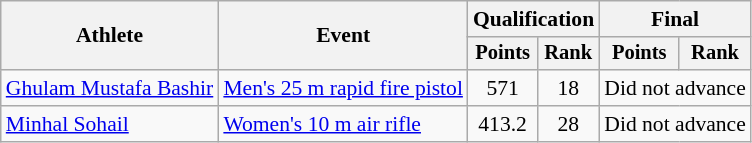<table class="wikitable" style="font-size:90%">
<tr>
<th rowspan="2">Athlete</th>
<th rowspan="2">Event</th>
<th colspan=2>Qualification</th>
<th colspan=2>Final</th>
</tr>
<tr style="font-size:95%">
<th>Points</th>
<th>Rank</th>
<th>Points</th>
<th>Rank</th>
</tr>
<tr align=center>
<td align=left><a href='#'>Ghulam Mustafa Bashir</a></td>
<td align=left><a href='#'>Men's 25 m rapid fire pistol</a></td>
<td>571</td>
<td>18</td>
<td colspan=2>Did not advance</td>
</tr>
<tr align=center>
<td align=left><a href='#'>Minhal Sohail</a></td>
<td align=left><a href='#'>Women's 10 m air rifle</a></td>
<td>413.2</td>
<td>28</td>
<td colspan=2>Did not advance</td>
</tr>
</table>
